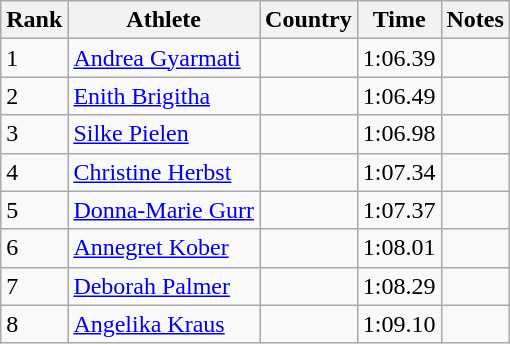<table class="wikitable sortable">
<tr>
<th>Rank</th>
<th>Athlete</th>
<th>Country</th>
<th>Time</th>
<th>Notes</th>
</tr>
<tr>
<td>1</td>
<td><a href='#'>Andrea Gyarmati</a></td>
<td></td>
<td>1:06.39</td>
<td></td>
</tr>
<tr>
<td>2</td>
<td><a href='#'>Enith Brigitha</a></td>
<td></td>
<td>1:06.49</td>
<td></td>
</tr>
<tr>
<td>3</td>
<td><a href='#'>Silke Pielen</a></td>
<td></td>
<td>1:06.98</td>
<td></td>
</tr>
<tr>
<td>4</td>
<td><a href='#'>Christine Herbst</a></td>
<td></td>
<td>1:07.34</td>
<td></td>
</tr>
<tr>
<td>5</td>
<td><a href='#'>Donna-Marie Gurr</a></td>
<td></td>
<td>1:07.37</td>
<td></td>
</tr>
<tr>
<td>6</td>
<td><a href='#'>Annegret Kober</a></td>
<td></td>
<td>1:08.01</td>
<td></td>
</tr>
<tr>
<td>7</td>
<td><a href='#'>Deborah Palmer</a></td>
<td></td>
<td>1:08.29</td>
<td></td>
</tr>
<tr>
<td>8</td>
<td><a href='#'>Angelika Kraus</a></td>
<td></td>
<td>1:09.10</td>
<td></td>
</tr>
</table>
